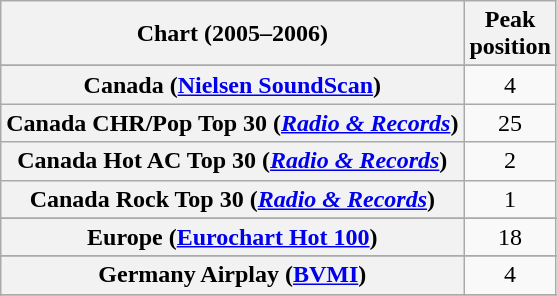<table class="wikitable sortable plainrowheaders" style="text-align:center">
<tr>
<th>Chart (2005–2006)</th>
<th>Peak<br>position</th>
</tr>
<tr>
</tr>
<tr>
</tr>
<tr>
</tr>
<tr>
</tr>
<tr>
<th scope="row">Canada (<a href='#'>Nielsen SoundScan</a>)</th>
<td>4</td>
</tr>
<tr>
<th scope="row">Canada CHR/Pop Top 30 (<em><a href='#'>Radio & Records</a></em>)</th>
<td>25</td>
</tr>
<tr>
<th scope="row">Canada Hot AC Top 30 (<em><a href='#'>Radio & Records</a></em>)</th>
<td>2</td>
</tr>
<tr>
<th scope="row">Canada Rock Top 30 (<em><a href='#'>Radio & Records</a></em>)</th>
<td>1</td>
</tr>
<tr>
</tr>
<tr>
</tr>
<tr>
</tr>
<tr>
<th scope="row">Europe (<a href='#'>Eurochart Hot 100</a>)</th>
<td>18</td>
</tr>
<tr>
</tr>
<tr>
</tr>
<tr>
</tr>
<tr>
<th scope="row">Germany Airplay (<a href='#'>BVMI</a>)</th>
<td>4</td>
</tr>
<tr>
</tr>
<tr>
</tr>
<tr>
</tr>
<tr>
</tr>
<tr>
</tr>
<tr>
</tr>
<tr>
</tr>
<tr>
</tr>
<tr>
</tr>
<tr>
</tr>
<tr>
</tr>
<tr>
</tr>
<tr>
</tr>
<tr>
</tr>
<tr>
</tr>
<tr>
</tr>
<tr>
</tr>
</table>
